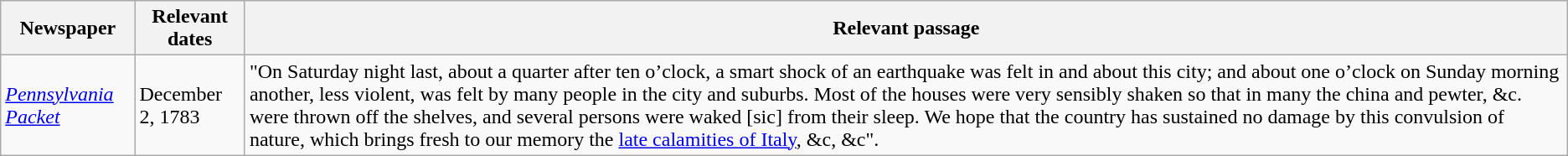<table class="wikitable">
<tr>
<th>Newspaper</th>
<th>Relevant dates</th>
<th>Relevant passage</th>
</tr>
<tr>
<td><em><a href='#'>Pennsylvania Packet</a></em></td>
<td>December 2, 1783</td>
<td>"On Saturday night last, about a quarter after ten o’clock, a smart shock of an earthquake was felt in and about this city; and about one o’clock on Sunday morning another, less violent, was felt by many people in the city and suburbs. Most of the houses were very sensibly shaken so that in many the china and pewter, &c. were thrown off the shelves, and several persons were waked [sic] from their sleep. We hope that the country has sustained no damage by this convulsion of nature, which brings fresh to our memory the <a href='#'>late calamities of Italy</a>, &c, &c".</td>
</tr>
</table>
